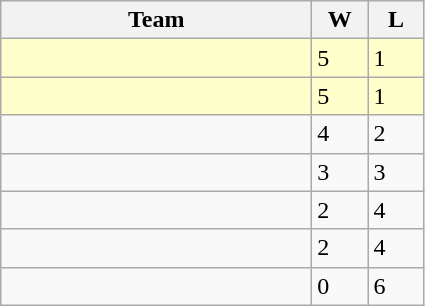<table class="wikitable">
<tr>
<th width="200px">Team</th>
<th width="30px">W</th>
<th width="30px">L</th>
</tr>
<tr bgcolor=#ffffcc>
<td></td>
<td>5</td>
<td>1</td>
</tr>
<tr bgcolor=#ffffcc>
<td></td>
<td>5</td>
<td>1</td>
</tr>
<tr>
<td></td>
<td>4</td>
<td>2</td>
</tr>
<tr>
<td></td>
<td>3</td>
<td>3</td>
</tr>
<tr>
<td></td>
<td>2</td>
<td>4</td>
</tr>
<tr>
<td></td>
<td>2</td>
<td>4</td>
</tr>
<tr>
<td></td>
<td>0</td>
<td>6</td>
</tr>
</table>
